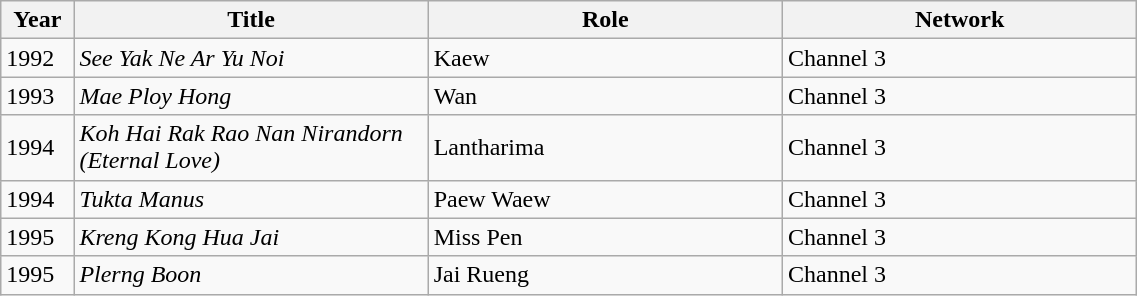<table class="wikitable sortable" width=60%>
<tr>
<th width=5%>Year</th>
<th width=25%>Title</th>
<th width=25%>Role</th>
<th width=25%>Network</th>
</tr>
<tr>
<td>1992</td>
<td><em>See Yak Ne Ar Yu Noi</em></td>
<td>Kaew</td>
<td>Channel 3</td>
</tr>
<tr>
<td>1993</td>
<td><em>Mae Ploy Hong</em></td>
<td>Wan</td>
<td>Channel 3</td>
</tr>
<tr>
<td>1994</td>
<td><em>Koh Hai Rak Rao Nan Nirandorn (Eternal Love)</em></td>
<td>Lantharima</td>
<td>Channel 3</td>
</tr>
<tr>
<td>1994</td>
<td><em>Tukta Manus</em></td>
<td>Paew Waew</td>
<td>Channel 3</td>
</tr>
<tr>
<td>1995</td>
<td><em>Kreng Kong Hua Jai</em></td>
<td>Miss Pen</td>
<td>Channel 3</td>
</tr>
<tr>
<td>1995</td>
<td><em>Plerng Boon</em></td>
<td>Jai Rueng</td>
<td>Channel 3</td>
</tr>
</table>
